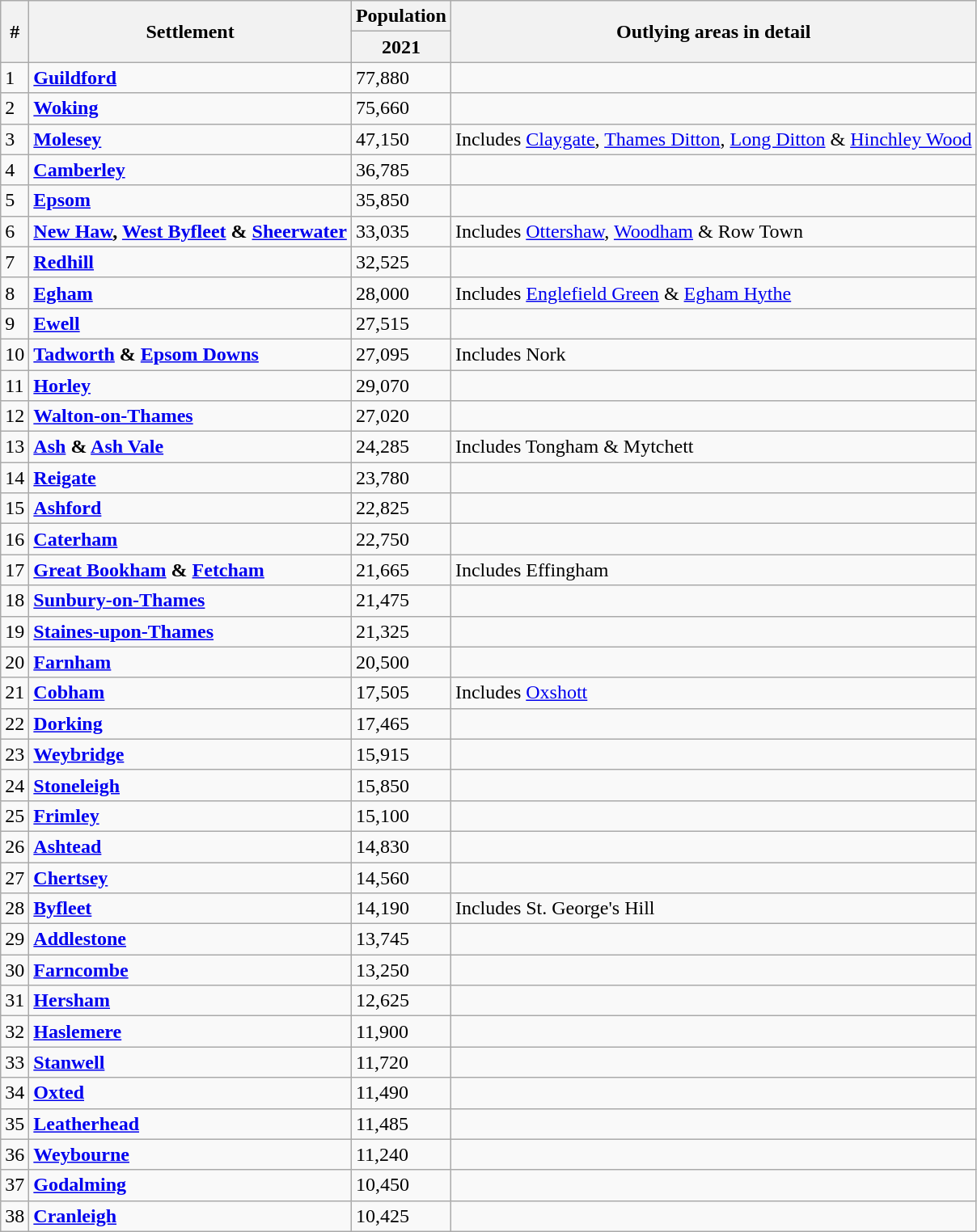<table class="wikitable sortable">
<tr>
<th rowspan="2">#</th>
<th rowspan="2">Settlement</th>
<th>Population</th>
<th rowspan="2">Outlying areas in detail</th>
</tr>
<tr>
<th>2021</th>
</tr>
<tr>
<td>1</td>
<td><strong><a href='#'>Guildford</a></strong></td>
<td>77,880</td>
<td></td>
</tr>
<tr>
<td>2</td>
<td><strong><a href='#'>Woking</a></strong></td>
<td>75,660</td>
<td></td>
</tr>
<tr>
<td>3</td>
<td><strong><a href='#'>Molesey</a></strong></td>
<td>47,150</td>
<td>Includes <a href='#'>Claygate</a>, <a href='#'>Thames Ditton</a>, <a href='#'>Long Ditton</a> & <a href='#'>Hinchley Wood</a></td>
</tr>
<tr>
<td>4</td>
<td><strong><a href='#'>Camberley</a></strong></td>
<td>36,785</td>
<td></td>
</tr>
<tr>
<td>5</td>
<td><strong><a href='#'>Epsom</a></strong></td>
<td>35,850</td>
<td></td>
</tr>
<tr>
<td>6</td>
<td><strong><a href='#'>New Haw</a>, <a href='#'>West Byfleet</a> & <a href='#'>Sheerwater</a></strong></td>
<td>33,035</td>
<td>Includes <a href='#'>Ottershaw</a>, <a href='#'>Woodham</a> & Row Town</td>
</tr>
<tr>
<td>7</td>
<td><strong><a href='#'>Redhill</a></strong></td>
<td>32,525</td>
<td></td>
</tr>
<tr>
<td>8</td>
<td><strong><a href='#'>Egham</a></strong></td>
<td>28,000</td>
<td>Includes <a href='#'>Englefield Green</a> & <a href='#'>Egham Hythe</a></td>
</tr>
<tr>
<td>9</td>
<td><strong><a href='#'>Ewell</a></strong></td>
<td>27,515</td>
<td></td>
</tr>
<tr>
<td>10</td>
<td><strong><a href='#'>Tadworth</a> & <a href='#'>Epsom Downs</a></strong></td>
<td>27,095</td>
<td>Includes Nork</td>
</tr>
<tr>
<td>11</td>
<td><strong><a href='#'>Horley</a></strong></td>
<td>29,070</td>
<td></td>
</tr>
<tr>
<td>12</td>
<td><strong><a href='#'>Walton-on-Thames</a></strong></td>
<td>27,020</td>
<td></td>
</tr>
<tr>
<td>13</td>
<td><strong><a href='#'>Ash</a> & <a href='#'>Ash Vale</a></strong></td>
<td>24,285</td>
<td>Includes Tongham & Mytchett</td>
</tr>
<tr>
<td>14</td>
<td><strong><a href='#'>Reigate</a></strong></td>
<td>23,780</td>
<td></td>
</tr>
<tr>
<td>15</td>
<td><strong><a href='#'>Ashford</a></strong></td>
<td>22,825</td>
<td></td>
</tr>
<tr>
<td>16</td>
<td><strong><a href='#'>Caterham</a></strong></td>
<td>22,750</td>
<td></td>
</tr>
<tr>
<td>17</td>
<td><strong><a href='#'>Great Bookham</a> & <a href='#'>Fetcham</a></strong></td>
<td>21,665</td>
<td>Includes Effingham</td>
</tr>
<tr>
<td>18</td>
<td><strong><a href='#'>Sunbury-on-Thames</a></strong></td>
<td>21,475</td>
</tr>
<tr>
<td>19</td>
<td><strong><a href='#'>Staines-upon-Thames</a></strong></td>
<td>21,325</td>
<td></td>
</tr>
<tr>
<td>20</td>
<td><strong><a href='#'>Farnham</a></strong></td>
<td>20,500</td>
<td></td>
</tr>
<tr>
<td>21</td>
<td><strong><a href='#'>Cobham</a></strong></td>
<td>17,505</td>
<td>Includes <a href='#'>Oxshott</a></td>
</tr>
<tr>
<td>22</td>
<td><strong><a href='#'>Dorking</a></strong></td>
<td>17,465</td>
<td></td>
</tr>
<tr>
<td>23</td>
<td><strong><a href='#'>Weybridge</a></strong></td>
<td>15,915</td>
<td></td>
</tr>
<tr>
<td>24</td>
<td><strong><a href='#'>Stoneleigh</a></strong></td>
<td>15,850</td>
<td></td>
</tr>
<tr>
<td>25</td>
<td><strong><a href='#'>Frimley</a></strong></td>
<td>15,100</td>
<td></td>
</tr>
<tr>
<td>26</td>
<td><strong><a href='#'>Ashtead</a></strong></td>
<td>14,830</td>
<td></td>
</tr>
<tr>
<td>27</td>
<td><strong><a href='#'>Chertsey</a></strong></td>
<td>14,560</td>
<td></td>
</tr>
<tr>
<td>28</td>
<td><strong><a href='#'>Byfleet</a></strong></td>
<td>14,190</td>
<td>Includes St. George's Hill</td>
</tr>
<tr>
<td>29</td>
<td><strong><a href='#'>Addlestone</a></strong></td>
<td>13,745</td>
<td></td>
</tr>
<tr>
<td>30</td>
<td><strong><a href='#'>Farncombe</a></strong></td>
<td>13,250</td>
<td></td>
</tr>
<tr>
<td>31</td>
<td><strong><a href='#'>Hersham</a></strong></td>
<td>12,625</td>
<td></td>
</tr>
<tr>
<td>32</td>
<td><strong><a href='#'>Haslemere</a></strong></td>
<td>11,900</td>
<td></td>
</tr>
<tr>
<td>33</td>
<td><strong><a href='#'>Stanwell</a></strong></td>
<td>11,720</td>
<td></td>
</tr>
<tr>
<td>34</td>
<td><strong><a href='#'>Oxted</a></strong></td>
<td>11,490</td>
<td></td>
</tr>
<tr>
<td>35</td>
<td><strong><a href='#'>Leatherhead</a></strong></td>
<td>11,485</td>
<td></td>
</tr>
<tr>
<td>36</td>
<td><strong><a href='#'>Weybourne</a></strong></td>
<td>11,240</td>
<td></td>
</tr>
<tr>
<td>37</td>
<td><strong><a href='#'>Godalming</a></strong></td>
<td>10,450</td>
<td></td>
</tr>
<tr>
<td>38</td>
<td><strong><a href='#'>Cranleigh</a></strong></td>
<td>10,425</td>
<td></td>
</tr>
</table>
